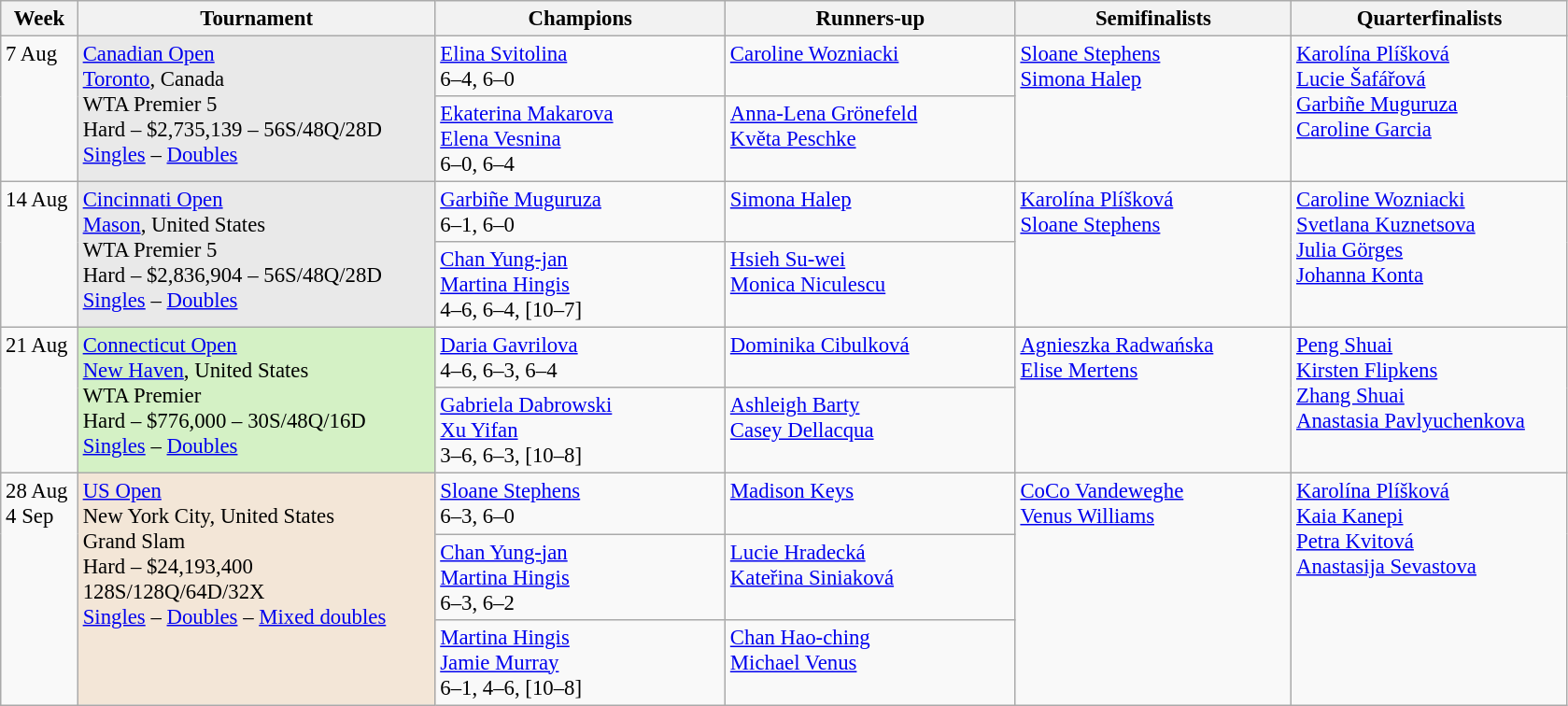<table class=wikitable style=font-size:95%>
<tr>
<th style="width:48px;">Week</th>
<th style="width:248px;">Tournament</th>
<th style="width:200px;">Champions</th>
<th style="width:200px;">Runners-up</th>
<th style="width:190px;">Semifinalists</th>
<th style="width:190px;">Quarterfinalists</th>
</tr>
<tr valign=top>
<td rowspan=2>7 Aug</td>
<td style="background:#E9E9E9;" rowspan="2"><a href='#'>Canadian Open</a><br> <a href='#'>Toronto</a>, Canada<br>WTA Premier 5<br>Hard – $2,735,139 – 56S/48Q/28D<br><a href='#'>Singles</a> – <a href='#'>Doubles</a></td>
<td> <a href='#'>Elina Svitolina</a><br> 6–4, 6–0</td>
<td> <a href='#'>Caroline Wozniacki</a></td>
<td rowspan=2> <a href='#'>Sloane Stephens</a> <br>  <a href='#'>Simona Halep</a></td>
<td rowspan=2> <a href='#'>Karolína Plíšková</a> <br> <a href='#'>Lucie Šafářová</a>  <br>  <a href='#'>Garbiñe Muguruza</a> <br>  <a href='#'>Caroline Garcia</a></td>
</tr>
<tr valign=top>
<td> <a href='#'>Ekaterina Makarova</a> <br>  <a href='#'>Elena Vesnina</a> <br> 6–0, 6–4</td>
<td> <a href='#'>Anna-Lena Grönefeld</a> <br>  <a href='#'>Květa Peschke</a></td>
</tr>
<tr valign=top>
<td rowspan=2>14 Aug</td>
<td style="background:#E9E9E9;" rowspan="2"><a href='#'>Cincinnati Open</a><br> <a href='#'>Mason</a>, United States<br>WTA Premier 5<br>Hard – $2,836,904 – 56S/48Q/28D<br><a href='#'>Singles</a> – <a href='#'>Doubles</a></td>
<td> <a href='#'>Garbiñe Muguruza</a><br>6–1, 6–0</td>
<td> <a href='#'>Simona Halep</a></td>
<td rowspan=2> <a href='#'>Karolína Plíšková</a> <br>  <a href='#'>Sloane Stephens</a></td>
<td rowspan=2> <a href='#'>Caroline Wozniacki</a> <br> <a href='#'>Svetlana Kuznetsova</a>  <br> <a href='#'>Julia Görges</a> <br>  <a href='#'>Johanna Konta</a></td>
</tr>
<tr valign=top>
<td> <a href='#'>Chan Yung-jan</a> <br>  <a href='#'>Martina Hingis</a> <br> 4–6, 6–4, [10–7]</td>
<td> <a href='#'>Hsieh Su-wei</a> <br>  <a href='#'>Monica Niculescu</a></td>
</tr>
<tr valign=top>
<td rowspan=2>21 Aug</td>
<td style="background:#D4F1C5;" rowspan="2"><a href='#'>Connecticut Open</a><br> <a href='#'>New Haven</a>, United States<br>WTA Premier<br>Hard – $776,000 – 30S/48Q/16D<br><a href='#'>Singles</a> – <a href='#'>Doubles</a></td>
<td> <a href='#'>Daria Gavrilova</a> <br> 4–6, 6–3, 6–4</td>
<td> <a href='#'>Dominika Cibulková</a></td>
<td rowspan=2> <a href='#'>Agnieszka Radwańska</a><br>  <a href='#'>Elise Mertens</a></td>
<td rowspan=2> <a href='#'>Peng Shuai</a><br> <a href='#'>Kirsten Flipkens</a><br> <a href='#'>Zhang Shuai</a><br>  <a href='#'>Anastasia Pavlyuchenkova</a></td>
</tr>
<tr valign=top>
<td> <a href='#'>Gabriela Dabrowski</a> <br>  <a href='#'>Xu Yifan</a> <br> 3–6, 6–3, [10–8]</td>
<td> <a href='#'>Ashleigh Barty</a> <br>  <a href='#'>Casey Dellacqua</a></td>
</tr>
<tr valign=top>
<td rowspan=3>28 Aug <br>4 Sep</td>
<td style="background:#F3E6D7;" rowspan="3"><a href='#'>US Open</a><br> New York City, United States<br>Grand Slam<br>Hard – $24,193,400<br>128S/128Q/64D/32X<br><a href='#'>Singles</a> – <a href='#'>Doubles</a> – <a href='#'>Mixed doubles</a></td>
<td> <a href='#'>Sloane Stephens</a><br>6–3, 6–0</td>
<td> <a href='#'>Madison Keys</a></td>
<td rowspan=3> <a href='#'>CoCo Vandeweghe</a> <br> <a href='#'>Venus Williams</a></td>
<td rowspan=3> <a href='#'>Karolína Plíšková</a><br> <a href='#'>Kaia Kanepi</a><br>  <a href='#'>Petra Kvitová</a><br> <a href='#'>Anastasija Sevastova</a></td>
</tr>
<tr valign=top>
<td> <a href='#'>Chan Yung-jan</a> <br>  <a href='#'>Martina Hingis</a> <br>6–3, 6–2</td>
<td> <a href='#'>Lucie Hradecká</a> <br>  <a href='#'>Kateřina Siniaková</a></td>
</tr>
<tr valign=top>
<td> <a href='#'>Martina Hingis</a> <br>  <a href='#'>Jamie Murray</a> <br>6–1, 4–6, [10–8]</td>
<td> <a href='#'>Chan Hao-ching</a> <br>  <a href='#'>Michael Venus</a></td>
</tr>
</table>
